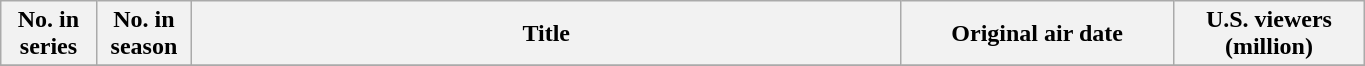<table class="wikitable plainrowheaders" style="width:72%;">
<tr>
<th scope="col" style="background-color: #; color: #000000;" width=7%>No. in<br>series</th>
<th scope="col" style="background-color: #; color: #000000;" width=7%>No. in<br>season</th>
<th scope="col" style="background-color: #; color: #000000;">Title</th>
<th scope="col" style="background-color: #; color: #000000;" width=20%>Original air date</th>
<th scope="col" style="background-color: #; color: #000000;" width=14%>U.S. viewers<br>(million)</th>
</tr>
<tr>
</tr>
</table>
